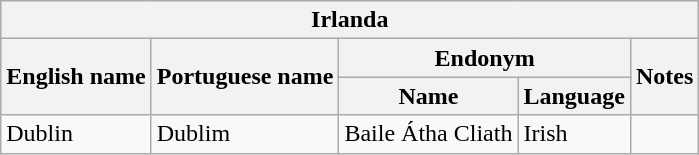<table class="wikitable sortable">
<tr>
<th colspan="5"> Irlanda</th>
</tr>
<tr>
<th rowspan="2">English name</th>
<th rowspan="2">Portuguese name</th>
<th colspan="2">Endonym</th>
<th rowspan="2">Notes</th>
</tr>
<tr>
<th>Name</th>
<th>Language</th>
</tr>
<tr>
<td>Dublin</td>
<td>Dublim</td>
<td>Baile Átha Cliath</td>
<td>Irish</td>
<td></td>
</tr>
</table>
